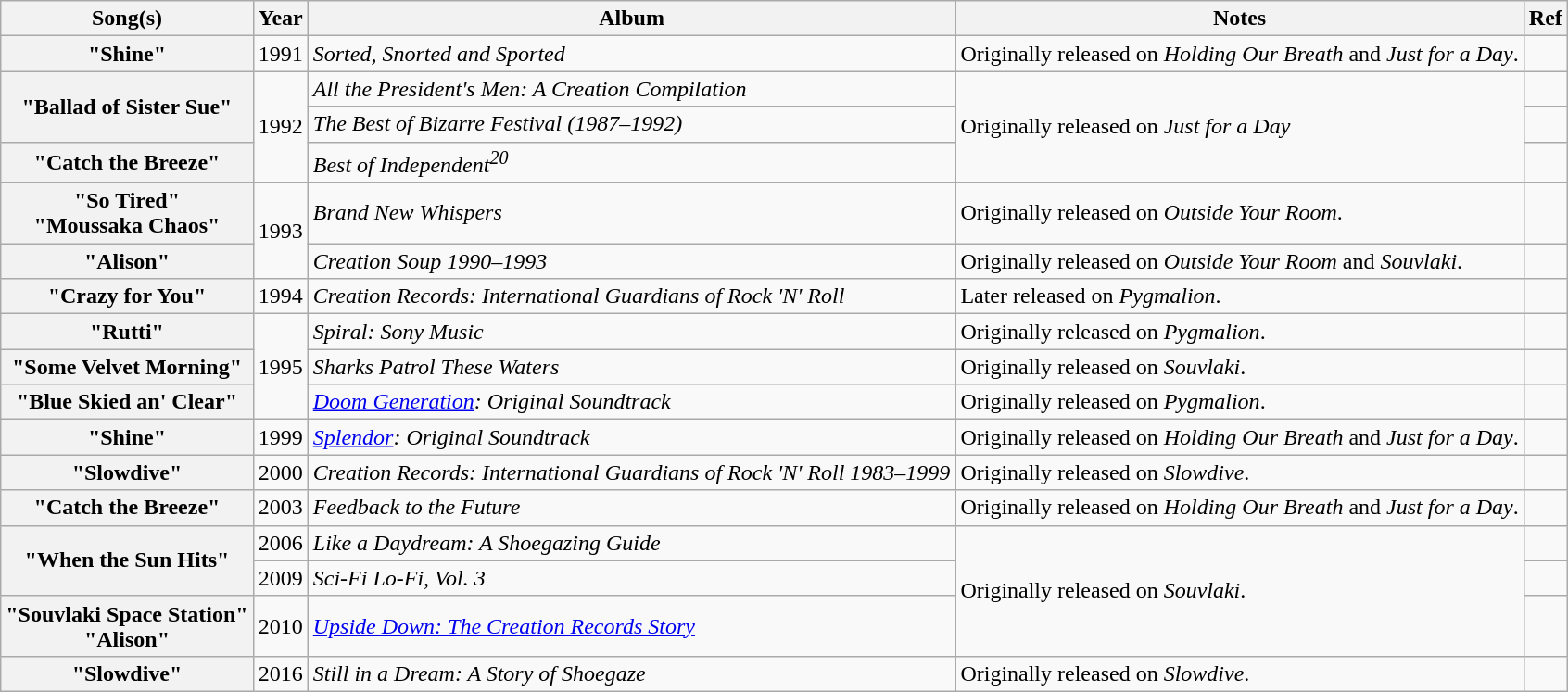<table class="wikitable plainrowheaders" style="text-align:left">
<tr>
<th scope="col">Song(s)</th>
<th scope="col">Year</th>
<th scope="col">Album</th>
<th scope="col">Notes</th>
<th scope="col">Ref</th>
</tr>
<tr>
<th scope="row">"Shine"</th>
<td>1991</td>
<td><em>Sorted, Snorted and Sported</em></td>
<td>Originally released on <em>Holding Our Breath</em> and <em>Just for a Day</em>.</td>
<td></td>
</tr>
<tr>
<th scope="row" rowspan="2">"Ballad of Sister Sue"</th>
<td rowspan="3">1992</td>
<td><em>All the President's Men: A Creation Compilation</em></td>
<td rowspan="3">Originally released on <em>Just for a Day</em></td>
<td></td>
</tr>
<tr>
<td><em>The Best of Bizarre Festival (1987–1992)</em></td>
<td></td>
</tr>
<tr>
<th scope="row">"Catch the Breeze"</th>
<td><em>Best of Independent<sup>20</sup></em></td>
<td></td>
</tr>
<tr>
<th scope="row">"So Tired"<br>"Moussaka Chaos"</th>
<td rowspan="2">1993</td>
<td><em>Brand New Whispers</em></td>
<td>Originally released on <em>Outside Your Room</em>.</td>
<td></td>
</tr>
<tr>
<th scope="row">"Alison"</th>
<td><em>Creation Soup 1990–1993</em></td>
<td>Originally released on <em>Outside Your Room</em> and <em>Souvlaki</em>.</td>
<td></td>
</tr>
<tr>
<th scope="row">"Crazy for You"</th>
<td>1994</td>
<td><em>Creation Records: International Guardians of Rock 'N' Roll</em></td>
<td>Later released on <em>Pygmalion</em>.</td>
<td></td>
</tr>
<tr>
<th scope="row">"Rutti"</th>
<td rowspan="3">1995</td>
<td><em>Spiral: Sony Music</em></td>
<td>Originally released on <em>Pygmalion</em>.</td>
<td></td>
</tr>
<tr>
<th scope="row">"Some Velvet Morning"</th>
<td><em>Sharks Patrol These Waters</em></td>
<td>Originally released on <em>Souvlaki</em>.</td>
<td></td>
</tr>
<tr>
<th scope="row">"Blue Skied an' Clear"</th>
<td><em><a href='#'>Doom Generation</a>: Original Soundtrack</em></td>
<td>Originally released on <em>Pygmalion</em>.</td>
<td></td>
</tr>
<tr>
<th scope="row">"Shine"</th>
<td>1999</td>
<td><em><a href='#'>Splendor</a>: Original Soundtrack</em></td>
<td>Originally released on <em>Holding Our Breath</em> and <em>Just for a Day</em>.</td>
<td></td>
</tr>
<tr>
<th scope="row">"Slowdive"</th>
<td>2000</td>
<td><em>Creation Records: International Guardians of Rock 'N' Roll 1983–1999</em></td>
<td>Originally released on <em>Slowdive</em>.</td>
<td></td>
</tr>
<tr>
<th scope="row">"Catch the Breeze"</th>
<td>2003</td>
<td><em>Feedback to the Future</em></td>
<td>Originally released on <em>Holding Our Breath</em> and <em>Just for a Day</em>.</td>
<td></td>
</tr>
<tr>
<th scope="row" rowspan="2">"When the Sun Hits"</th>
<td>2006</td>
<td><em>Like a Daydream: A Shoegazing Guide</em></td>
<td rowspan="3">Originally released on <em>Souvlaki</em>.</td>
<td></td>
</tr>
<tr>
<td>2009</td>
<td><em>Sci-Fi Lo-Fi, Vol. 3</em></td>
<td></td>
</tr>
<tr>
<th scope="row">"Souvlaki Space Station"<br>"Alison"</th>
<td>2010</td>
<td><em><a href='#'>Upside Down: The Creation Records Story</a></em></td>
<td></td>
</tr>
<tr>
<th scope="row">"Slowdive"</th>
<td>2016</td>
<td><em>Still in a Dream: A Story of Shoegaze</em></td>
<td>Originally released on <em>Slowdive</em>.</td>
<td></td>
</tr>
</table>
